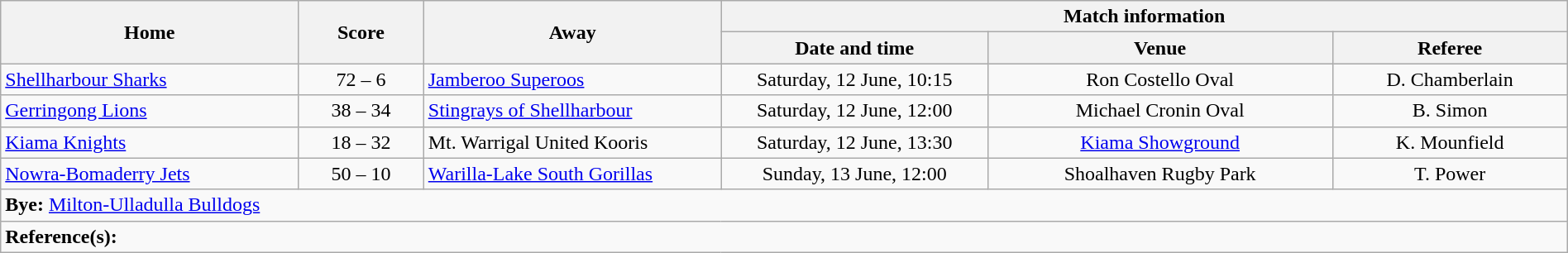<table class="wikitable" width="100% text-align:center;">
<tr>
<th rowspan="2" width="19%">Home</th>
<th rowspan="2" width="8%">Score</th>
<th rowspan="2" width="19%">Away</th>
<th colspan="3">Match information</th>
</tr>
<tr bgcolor="#CCCCCC">
<th width="17%">Date and time</th>
<th width="22%">Venue</th>
<th>Referee</th>
</tr>
<tr>
<td> <a href='#'>Shellharbour Sharks</a></td>
<td style="text-align:center;">72 – 6</td>
<td> <a href='#'>Jamberoo Superoos</a></td>
<td style="text-align:center;">Saturday, 12 June, 10:15</td>
<td style="text-align:center;">Ron Costello Oval</td>
<td style="text-align:center;">D. Chamberlain</td>
</tr>
<tr>
<td> <a href='#'>Gerringong Lions</a></td>
<td style="text-align:center;">38 – 34</td>
<td> <a href='#'>Stingrays of Shellharbour</a></td>
<td style="text-align:center;">Saturday, 12 June, 12:00</td>
<td style="text-align:center;">Michael Cronin Oval</td>
<td style="text-align:center;">B. Simon</td>
</tr>
<tr>
<td> <a href='#'>Kiama Knights</a></td>
<td style="text-align:center;">18 – 32</td>
<td> Mt. Warrigal United Kooris</td>
<td style="text-align:center;">Saturday, 12 June, 13:30</td>
<td style="text-align:center;"><a href='#'>Kiama Showground</a></td>
<td style="text-align:center;">K. Mounfield</td>
</tr>
<tr>
<td> <a href='#'>Nowra-Bomaderry Jets</a></td>
<td style="text-align:center;">50 – 10</td>
<td> <a href='#'>Warilla-Lake South Gorillas</a></td>
<td style="text-align:center;">Sunday, 13 June, 12:00</td>
<td style="text-align:center;">Shoalhaven Rugby Park</td>
<td style="text-align:center;">T. Power</td>
</tr>
<tr>
<td colspan="6" align="centre"><strong>Bye:</strong>  <a href='#'>Milton-Ulladulla Bulldogs</a></td>
</tr>
<tr>
<td colspan="6"><strong>Reference(s):</strong> </td>
</tr>
</table>
